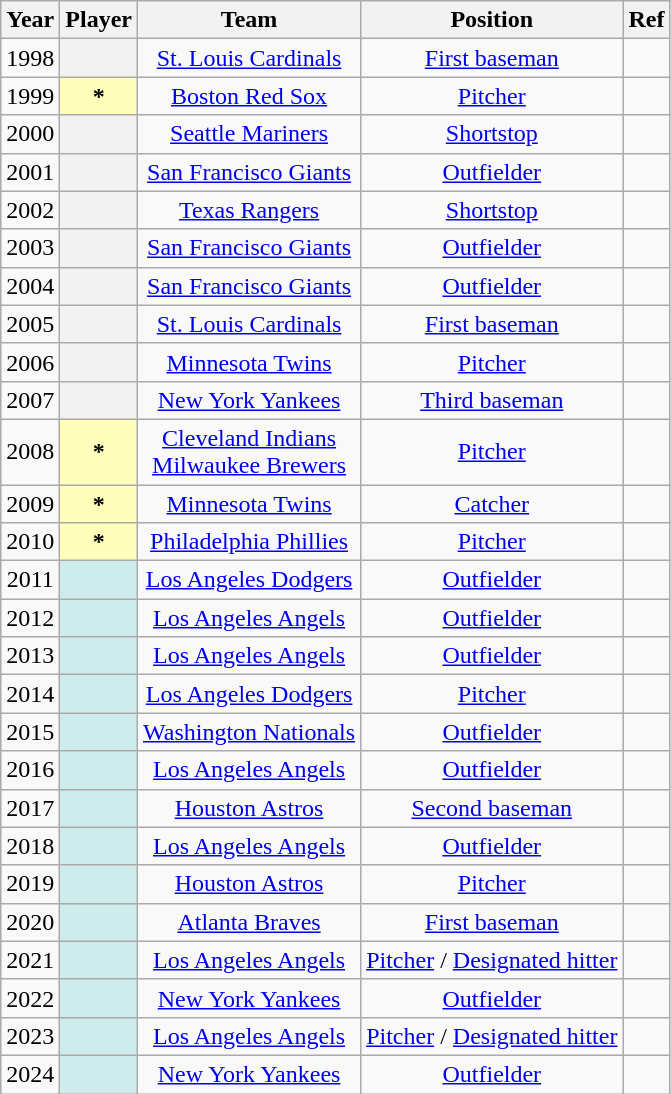<table class="wikitable sortable plainrowheaders" style="text-align:center;">
<tr>
<th scope="col">Year</th>
<th scope="col">Player</th>
<th scope="col">Team</th>
<th scope="col">Position</th>
<th scope="col" class=unsortable>Ref</th>
</tr>
<tr>
<td>1998</td>
<th scope="row" style="text-align:center"></th>
<td><a href='#'>St. Louis Cardinals</a></td>
<td><a href='#'>First baseman</a></td>
<td></td>
</tr>
<tr>
<td>1999</td>
<th scope="row" style="text-align:center; background:#ffffbb">*</th>
<td><a href='#'>Boston Red Sox</a></td>
<td><a href='#'>Pitcher</a></td>
<td></td>
</tr>
<tr>
<td>2000</td>
<th scope="row" style="text-align:center"></th>
<td><a href='#'>Seattle Mariners</a></td>
<td><a href='#'>Shortstop</a></td>
<td></td>
</tr>
<tr>
<td>2001</td>
<th scope="row" style="text-align:center"></th>
<td><a href='#'>San Francisco Giants</a></td>
<td><a href='#'>Outfielder</a></td>
<td></td>
</tr>
<tr>
<td>2002</td>
<th scope="row" style="text-align:center"> </th>
<td><a href='#'>Texas Rangers</a></td>
<td><a href='#'>Shortstop</a></td>
<td></td>
</tr>
<tr>
<td>2003</td>
<th scope="row" style="text-align:center"> </th>
<td><a href='#'>San Francisco Giants</a></td>
<td><a href='#'>Outfielder</a></td>
<td></td>
</tr>
<tr>
<td>2004</td>
<th scope="row" style="text-align:center"> </th>
<td><a href='#'>San Francisco Giants</a></td>
<td><a href='#'>Outfielder</a></td>
<td></td>
</tr>
<tr>
<td>2005</td>
<th scope="row" style="text-align:center"></th>
<td><a href='#'>St. Louis Cardinals</a></td>
<td><a href='#'>First baseman</a></td>
<td></td>
</tr>
<tr>
<td>2006</td>
<th scope="row" style="text-align:center"></th>
<td><a href='#'>Minnesota Twins</a></td>
<td><a href='#'>Pitcher</a></td>
<td></td>
</tr>
<tr>
<td>2007</td>
<th scope="row" style="text-align:center"> </th>
<td><a href='#'>New York Yankees</a></td>
<td><a href='#'>Third baseman</a></td>
<td></td>
</tr>
<tr>
<td>2008</td>
<th scope="row" style="text-align:center; background:#ffffbb"">*</th>
<td><a href='#'>Cleveland Indians</a><br><a href='#'>Milwaukee Brewers</a></td>
<td><a href='#'>Pitcher</a></td>
<td></td>
</tr>
<tr>
<td>2009</td>
<th scope="row" style="text-align:center; background:#ffffbb">*</th>
<td><a href='#'>Minnesota Twins</a></td>
<td><a href='#'>Catcher</a></td>
<td></td>
</tr>
<tr>
<td>2010</td>
<th scope="row" style="text-align:center; background:#ffffbb">*</th>
<td><a href='#'>Philadelphia Phillies</a></td>
<td><a href='#'>Pitcher</a></td>
<td></td>
</tr>
<tr>
<td>2011</td>
<th scope="row" style="text-align:center; background:#cfecec;"></th>
<td><a href='#'>Los Angeles Dodgers</a></td>
<td><a href='#'>Outfielder</a></td>
<td></td>
</tr>
<tr>
<td>2012</td>
<th scope="row" style="text-align:center; background:#cfecec;"></th>
<td><a href='#'>Los Angeles Angels</a></td>
<td><a href='#'>Outfielder</a></td>
<td></td>
</tr>
<tr>
<td>2013</td>
<th scope="row" style="text-align:center; background:#cfecec;"> </th>
<td><a href='#'>Los Angeles Angels</a></td>
<td><a href='#'>Outfielder</a></td>
<td></td>
</tr>
<tr>
<td>2014</td>
<th scope="row" style="text-align:center; background:#cfecec;"></th>
<td><a href='#'>Los Angeles Dodgers</a></td>
<td><a href='#'>Pitcher</a></td>
<td></td>
</tr>
<tr>
<td>2015</td>
<th scope="row" style="text-align:center; background:#cfecec;"></th>
<td><a href='#'>Washington Nationals</a></td>
<td><a href='#'>Outfielder</a></td>
<td></td>
</tr>
<tr>
<td>2016</td>
<th scope="row" style="text-align:center; background:#cfecec;"> </th>
<td><a href='#'>Los Angeles Angels</a></td>
<td><a href='#'>Outfielder</a></td>
<td></td>
</tr>
<tr>
<td>2017</td>
<th scope="row" style="text-align:center; background:#cfecec;"></th>
<td><a href='#'>Houston Astros</a></td>
<td><a href='#'>Second baseman</a></td>
<td></td>
</tr>
<tr>
<td>2018</td>
<th scope="row" style="text-align:center; background:#cfecec;"> </th>
<td><a href='#'>Los Angeles Angels</a></td>
<td><a href='#'>Outfielder</a></td>
<td></td>
</tr>
<tr>
<td>2019</td>
<th scope="row" style="text-align:center; background:#cfecec;"></th>
<td><a href='#'>Houston Astros</a></td>
<td><a href='#'>Pitcher</a></td>
<td></td>
</tr>
<tr>
<td>2020</td>
<th scope="row" style="text-align:center; background:#cfecec;"></th>
<td><a href='#'>Atlanta Braves</a></td>
<td><a href='#'>First baseman</a></td>
<td></td>
</tr>
<tr>
<td>2021</td>
<th scope="row" style="text-align:center; background:#cfecec;"></th>
<td><a href='#'>Los Angeles Angels</a></td>
<td><a href='#'>Pitcher</a> / <a href='#'>Designated hitter</a></td>
<td></td>
</tr>
<tr>
<td>2022</td>
<th scope="row" style="text-align:center; background:#cfecec;"></th>
<td><a href='#'>New York Yankees</a></td>
<td><a href='#'>Outfielder</a></td>
<td></td>
</tr>
<tr>
<td>2023</td>
<th scope="row" style="text-align:center; background:#cfecec;"> </th>
<td><a href='#'>Los Angeles Angels</a></td>
<td><a href='#'>Pitcher</a> / <a href='#'>Designated hitter</a></td>
</tr>
<tr>
<td>2024</td>
<th scope="row" style="text-align:center; background:#cfecec;"> </th>
<td><a href='#'>New York Yankees</a></td>
<td><a href='#'>Outfielder</a></td>
<td></td>
</tr>
</table>
